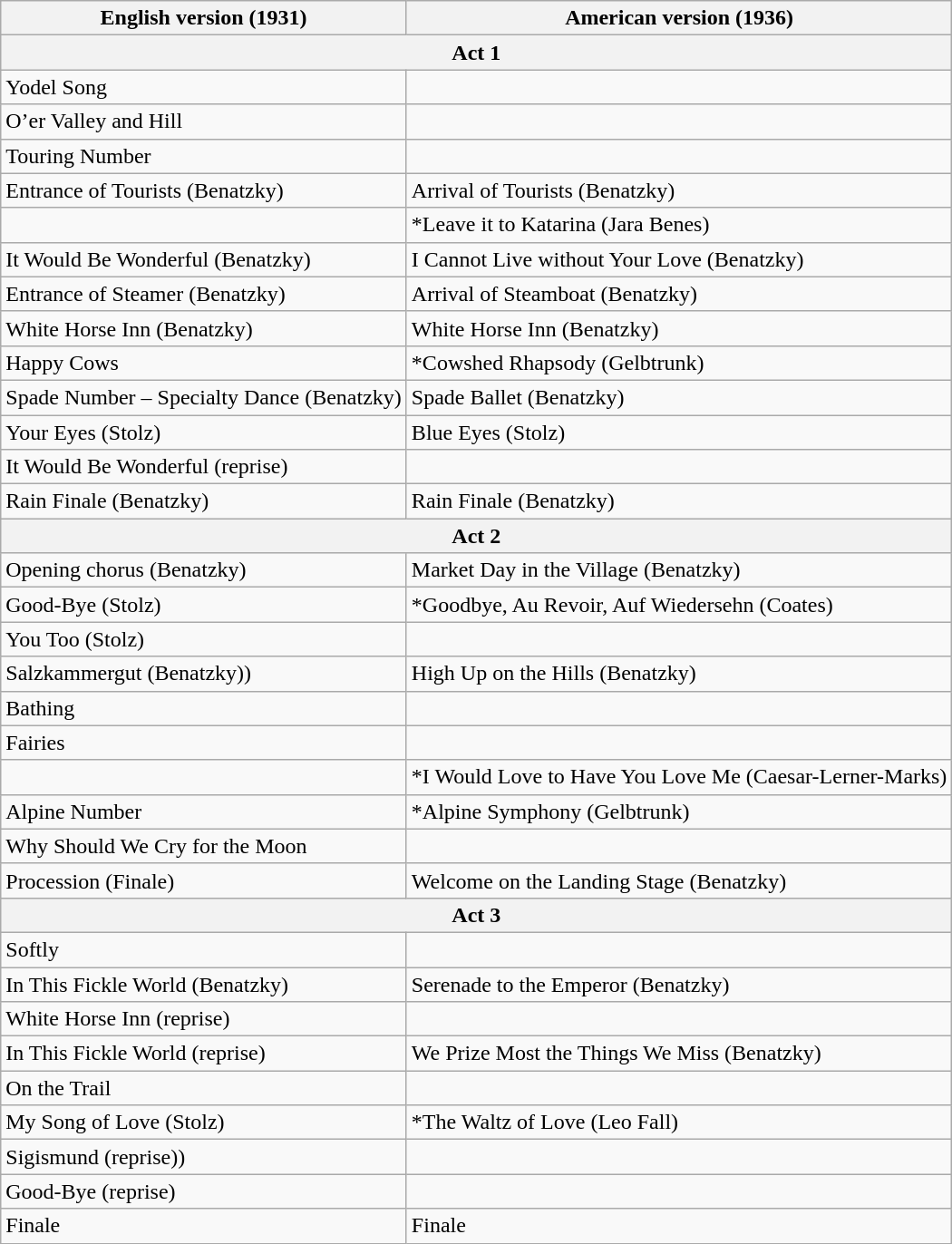<table class="wikitable">
<tr>
<th>English version (1931)</th>
<th>American version (1936)</th>
</tr>
<tr>
<th colspan="2">Act 1</th>
</tr>
<tr>
<td>Yodel Song</td>
<td></td>
</tr>
<tr>
<td>O’er Valley and Hill</td>
<td></td>
</tr>
<tr>
<td>Touring Number</td>
<td></td>
</tr>
<tr>
<td>Entrance of Tourists (Benatzky)</td>
<td>Arrival of Tourists (Benatzky)</td>
</tr>
<tr>
<td></td>
<td>*Leave it to Katarina (Jara Benes)</td>
</tr>
<tr>
<td>It Would Be Wonderful (Benatzky)</td>
<td>I Cannot Live without Your Love (Benatzky)</td>
</tr>
<tr>
<td>Entrance of Steamer (Benatzky)</td>
<td>Arrival of Steamboat (Benatzky)</td>
</tr>
<tr>
<td>White Horse Inn (Benatzky)</td>
<td>White Horse Inn (Benatzky)</td>
</tr>
<tr>
<td>Happy Cows</td>
<td>*Cowshed Rhapsody (Gelbtrunk)</td>
</tr>
<tr>
<td>Spade Number – Specialty Dance (Benatzky)</td>
<td>Spade Ballet (Benatzky)</td>
</tr>
<tr>
<td>Your Eyes (Stolz)</td>
<td>Blue Eyes (Stolz)</td>
</tr>
<tr>
<td>It Would Be Wonderful (reprise)</td>
<td></td>
</tr>
<tr>
<td>Rain Finale (Benatzky)</td>
<td>Rain Finale (Benatzky)</td>
</tr>
<tr>
<th colspan="2">Act 2</th>
</tr>
<tr>
<td>Opening chorus (Benatzky)</td>
<td>Market Day in the Village (Benatzky)</td>
</tr>
<tr>
<td>Good-Bye (Stolz)</td>
<td>*Goodbye, Au Revoir, Auf Wiedersehn (Coates)</td>
</tr>
<tr>
<td>You Too (Stolz)</td>
<td></td>
</tr>
<tr>
<td>Salzkammergut (Benatzky))</td>
<td>High Up on the Hills (Benatzky)</td>
</tr>
<tr>
<td>Bathing</td>
<td></td>
</tr>
<tr>
<td>Fairies</td>
<td></td>
</tr>
<tr>
<td></td>
<td>*I Would Love to Have You Love Me (Caesar-Lerner-Marks)</td>
</tr>
<tr>
<td>Alpine Number</td>
<td>*Alpine Symphony (Gelbtrunk)</td>
</tr>
<tr>
<td>Why Should We Cry for the Moon</td>
<td></td>
</tr>
<tr>
<td>Procession (Finale)</td>
<td>Welcome on the Landing Stage (Benatzky)</td>
</tr>
<tr>
<th colspan="2">Act 3</th>
</tr>
<tr>
<td>Softly</td>
<td></td>
</tr>
<tr>
<td>In This Fickle World (Benatzky)</td>
<td>Serenade to the Emperor (Benatzky)</td>
</tr>
<tr>
<td>White Horse Inn (reprise)</td>
<td></td>
</tr>
<tr>
<td>In This Fickle World (reprise)</td>
<td>We Prize Most the Things We Miss (Benatzky)</td>
</tr>
<tr>
<td>On the Trail</td>
<td></td>
</tr>
<tr>
<td>My Song of Love (Stolz)</td>
<td>*The Waltz of Love (Leo Fall)</td>
</tr>
<tr>
<td>Sigismund (reprise))</td>
<td></td>
</tr>
<tr>
<td>Good-Bye (reprise)</td>
<td></td>
</tr>
<tr>
<td>Finale</td>
<td>Finale</td>
</tr>
</table>
